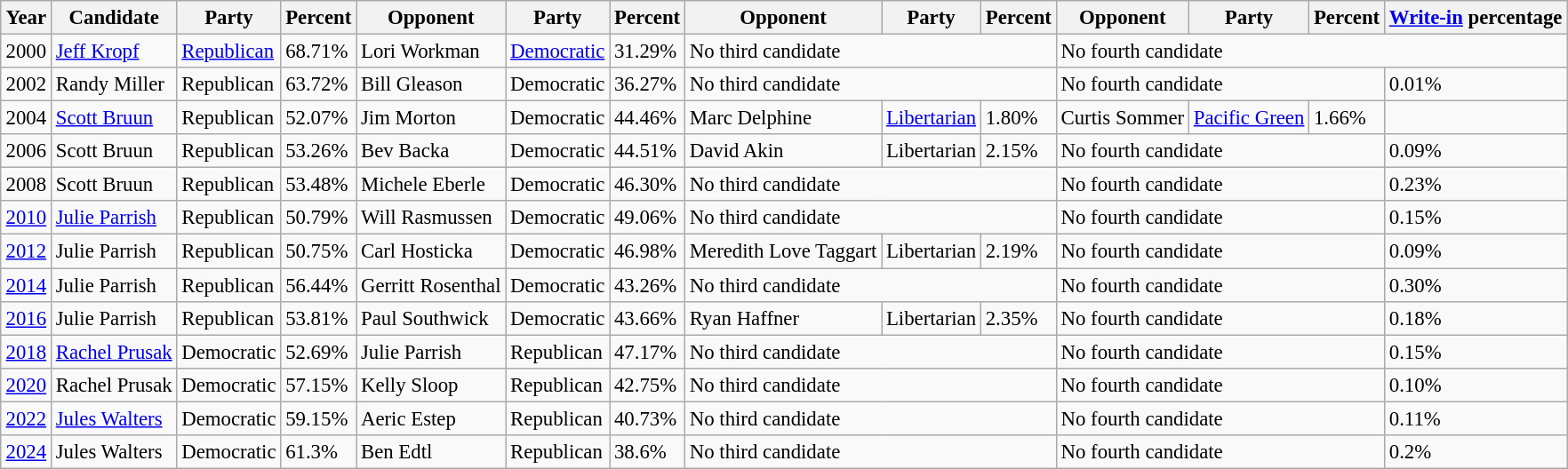<table class="wikitable sortable" style="margin:0.5em auto; font-size:95%;">
<tr>
<th>Year</th>
<th>Candidate</th>
<th>Party</th>
<th>Percent</th>
<th>Opponent</th>
<th>Party</th>
<th>Percent</th>
<th>Opponent</th>
<th>Party</th>
<th>Percent</th>
<th>Opponent</th>
<th>Party</th>
<th>Percent</th>
<th><a href='#'>Write-in</a> percentage</th>
</tr>
<tr>
<td>2000</td>
<td><a href='#'>Jeff Kropf</a></td>
<td><a href='#'>Republican</a></td>
<td>68.71%</td>
<td>Lori Workman</td>
<td><a href='#'>Democratic</a></td>
<td>31.29%</td>
<td colspan="3">No third candidate</td>
<td colspan="4">No fourth candidate</td>
</tr>
<tr>
<td>2002</td>
<td>Randy Miller</td>
<td>Republican</td>
<td>63.72%</td>
<td>Bill Gleason</td>
<td>Democratic</td>
<td>36.27%</td>
<td colspan="3">No third candidate</td>
<td colspan="3">No fourth candidate</td>
<td>0.01%</td>
</tr>
<tr>
<td>2004</td>
<td><a href='#'>Scott Bruun</a></td>
<td>Republican</td>
<td>52.07%</td>
<td>Jim Morton</td>
<td>Democratic</td>
<td>44.46%</td>
<td>Marc Delphine</td>
<td><a href='#'>Libertarian</a></td>
<td>1.80%</td>
<td>Curtis Sommer</td>
<td><a href='#'>Pacific Green</a></td>
<td>1.66%</td>
<td></td>
</tr>
<tr>
<td>2006</td>
<td>Scott Bruun</td>
<td>Republican</td>
<td>53.26%</td>
<td>Bev Backa</td>
<td>Democratic</td>
<td>44.51%</td>
<td>David Akin</td>
<td>Libertarian</td>
<td>2.15%</td>
<td colspan="3">No fourth candidate</td>
<td>0.09%</td>
</tr>
<tr>
<td>2008</td>
<td>Scott Bruun</td>
<td>Republican</td>
<td>53.48%</td>
<td>Michele Eberle</td>
<td>Democratic</td>
<td>46.30%</td>
<td colspan="3">No third candidate</td>
<td colspan="3">No fourth candidate</td>
<td>0.23%</td>
</tr>
<tr>
<td><a href='#'>2010</a></td>
<td><a href='#'>Julie Parrish</a></td>
<td>Republican</td>
<td>50.79%</td>
<td>Will Rasmussen</td>
<td>Democratic</td>
<td>49.06%</td>
<td colspan="3">No third candidate</td>
<td colspan="3">No fourth candidate</td>
<td>0.15%</td>
</tr>
<tr>
<td><a href='#'>2012</a></td>
<td>Julie Parrish</td>
<td>Republican</td>
<td>50.75%</td>
<td>Carl Hosticka</td>
<td>Democratic</td>
<td>46.98%</td>
<td>Meredith Love Taggart</td>
<td>Libertarian</td>
<td>2.19%</td>
<td colspan="3">No fourth candidate</td>
<td>0.09%</td>
</tr>
<tr>
<td><a href='#'>2014</a></td>
<td>Julie Parrish</td>
<td>Republican</td>
<td>56.44%</td>
<td>Gerritt Rosenthal</td>
<td>Democratic</td>
<td>43.26%</td>
<td colspan="3">No third candidate</td>
<td colspan="3">No fourth candidate</td>
<td>0.30%</td>
</tr>
<tr>
<td><a href='#'>2016</a></td>
<td>Julie Parrish</td>
<td>Republican</td>
<td>53.81%</td>
<td>Paul Southwick</td>
<td>Democratic</td>
<td>43.66%</td>
<td>Ryan Haffner</td>
<td>Libertarian</td>
<td>2.35%</td>
<td colspan="3">No fourth candidate</td>
<td>0.18%</td>
</tr>
<tr>
<td><a href='#'>2018</a></td>
<td><a href='#'>Rachel Prusak</a></td>
<td>Democratic</td>
<td>52.69%</td>
<td>Julie Parrish</td>
<td>Republican</td>
<td>47.17%</td>
<td colspan="3">No third candidate</td>
<td colspan="3">No fourth candidate</td>
<td>0.15%</td>
</tr>
<tr>
<td><a href='#'>2020</a></td>
<td>Rachel Prusak</td>
<td>Democratic</td>
<td>57.15%</td>
<td>Kelly Sloop</td>
<td>Republican</td>
<td>42.75%</td>
<td colspan="3">No third candidate</td>
<td colspan="3">No fourth candidate</td>
<td>0.10%</td>
</tr>
<tr>
<td><a href='#'>2022</a></td>
<td><a href='#'>Jules Walters</a></td>
<td>Democratic</td>
<td>59.15%</td>
<td>Aeric Estep</td>
<td>Republican</td>
<td>40.73%</td>
<td colspan="3">No third candidate</td>
<td colspan="3">No fourth candidate</td>
<td>0.11%</td>
</tr>
<tr>
<td><a href='#'>2024</a></td>
<td>Jules Walters</td>
<td>Democratic</td>
<td>61.3%</td>
<td>Ben Edtl</td>
<td>Republican</td>
<td>38.6%</td>
<td colspan="3">No third candidate</td>
<td colspan="3">No fourth candidate</td>
<td>0.2%</td>
</tr>
</table>
